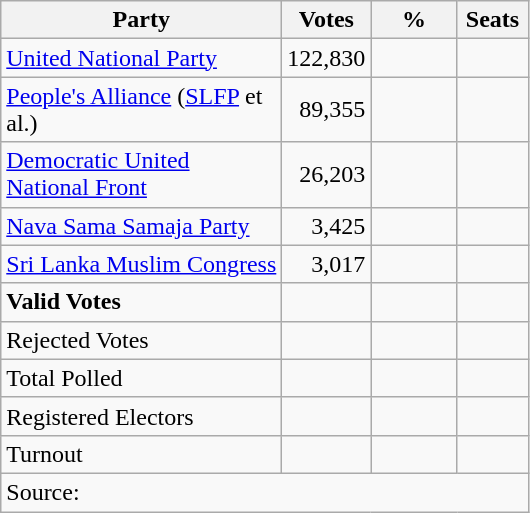<table class="wikitable" border="1" style="text-align:right;">
<tr>
<th align=left width="180">Party</th>
<th align=center width="50">Votes</th>
<th align=center width="50">%</th>
<th align=center width="40">Seats</th>
</tr>
<tr>
<td align=left><a href='#'>United National Party</a></td>
<td>122,830</td>
<td></td>
<td></td>
</tr>
<tr>
<td align=left><a href='#'>People's Alliance</a> (<a href='#'>SLFP</a> et al.)</td>
<td>89,355</td>
<td></td>
<td></td>
</tr>
<tr>
<td align=left><a href='#'>Democratic United National Front</a></td>
<td>26,203</td>
<td></td>
<td></td>
</tr>
<tr>
<td align=left><a href='#'>Nava Sama Samaja Party</a></td>
<td>3,425</td>
<td></td>
<td></td>
</tr>
<tr>
<td align=left><a href='#'>Sri Lanka Muslim Congress</a></td>
<td>3,017</td>
<td></td>
<td></td>
</tr>
<tr>
<td align=left><strong>Valid Votes</strong></td>
<td></td>
<td></td>
<td></td>
</tr>
<tr>
<td align=left>Rejected Votes</td>
<td></td>
<td></td>
<td></td>
</tr>
<tr>
<td align=left>Total Polled</td>
<td></td>
<td></td>
<td></td>
</tr>
<tr>
<td align=left>Registered Electors</td>
<td></td>
<td></td>
<td></td>
</tr>
<tr>
<td align=left>Turnout</td>
<td></td>
<td></td>
<td></td>
</tr>
<tr>
<td align=left colspan=4>Source:</td>
</tr>
</table>
